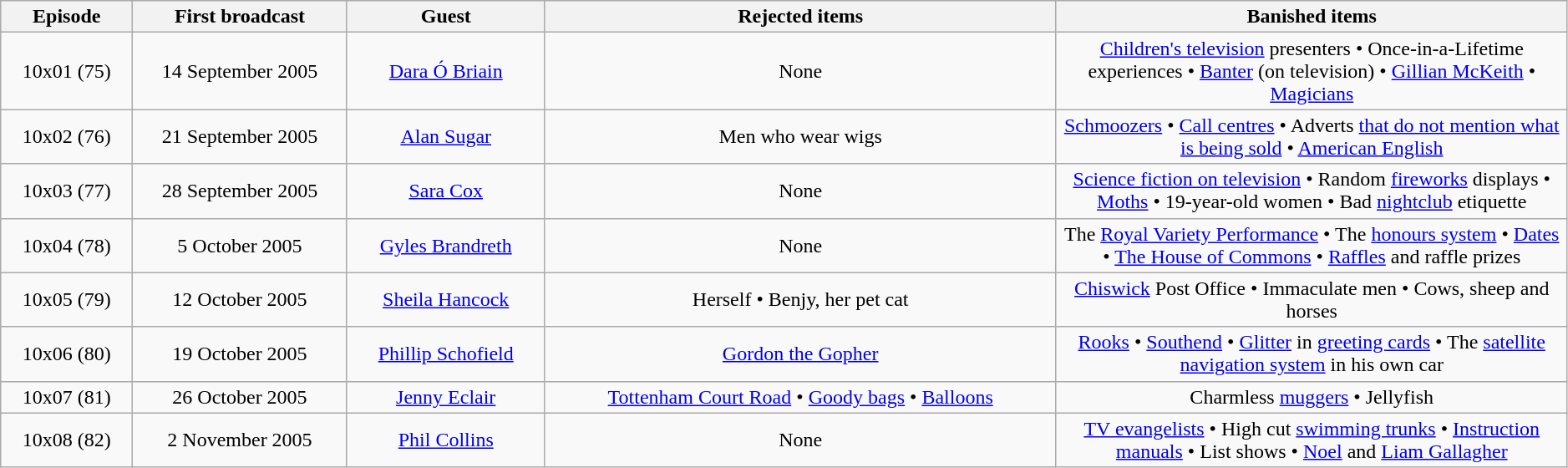<table class="wikitable"  style="width:99%; left:0 auto; text-align:center;">
<tr>
<th style="width:8%;">Episode</th>
<th style="width:13%;">First broadcast</th>
<th style="width:12%;">Guest</th>
<th style="width:31%;">Rejected items</th>
<th style="width:31%;">Banished items</th>
</tr>
<tr>
<td>10x01 (75)</td>
<td>14 September 2005</td>
<td><a href='#'>Dara Ó Briain</a></td>
<td>None</td>
<td><a href='#'>Children's television</a> presenters • Once-in-a-Lifetime experiences • <a href='#'>Banter</a> (on television) • <a href='#'>Gillian McKeith</a> • <a href='#'>Magicians</a></td>
</tr>
<tr>
<td>10x02 (76)</td>
<td>21 September 2005</td>
<td><a href='#'>Alan Sugar</a></td>
<td>Men who wear wigs</td>
<td><a href='#'>Schmoozers</a> • <a href='#'>Call centres</a> • Adverts <a href='#'>that do not mention what is being sold</a> • <a href='#'>American English</a></td>
</tr>
<tr>
<td>10x03 (77)</td>
<td>28 September 2005</td>
<td><a href='#'>Sara Cox</a></td>
<td>None</td>
<td><a href='#'>Science fiction on television</a> • Random <a href='#'>fireworks</a> displays • <a href='#'>Moths</a> • 19-year-old women • Bad <a href='#'>nightclub</a> etiquette</td>
</tr>
<tr>
<td>10x04 (78)</td>
<td>5 October 2005</td>
<td><a href='#'>Gyles Brandreth</a></td>
<td>None</td>
<td>The <a href='#'>Royal Variety Performance</a> • The <a href='#'>honours system</a> • <a href='#'>Dates</a> • <a href='#'>The House of Commons</a> • <a href='#'>Raffles</a> and raffle prizes</td>
</tr>
<tr>
<td>10x05 (79)</td>
<td>12 October 2005</td>
<td><a href='#'>Sheila Hancock</a></td>
<td>Herself • Benjy, her pet cat</td>
<td><a href='#'>Chiswick</a> Post Office • Immaculate men • Cows, sheep and horses</td>
</tr>
<tr>
<td>10x06 (80)</td>
<td>19 October 2005</td>
<td><a href='#'>Phillip Schofield</a></td>
<td><a href='#'>Gordon the Gopher</a></td>
<td><a href='#'>Rooks</a> • <a href='#'>Southend</a> • <a href='#'>Glitter</a> in <a href='#'>greeting cards</a> •  The <a href='#'>satellite navigation system</a> in his own car</td>
</tr>
<tr>
<td>10x07 (81)</td>
<td>26 October 2005</td>
<td><a href='#'>Jenny Eclair</a></td>
<td><a href='#'>Tottenham Court Road</a> • <a href='#'>Goody bags</a> • <a href='#'>Balloons</a></td>
<td>Charmless <a href='#'>muggers</a> • Jellyfish</td>
</tr>
<tr>
<td>10x08 (82)</td>
<td>2 November 2005</td>
<td><a href='#'>Phil Collins</a></td>
<td>None</td>
<td><a href='#'>TV evangelists</a> • High cut <a href='#'>swimming trunks</a> • <a href='#'>Instruction manuals</a> • List shows • <a href='#'>Noel</a> and <a href='#'>Liam Gallagher</a></td>
</tr>
</table>
